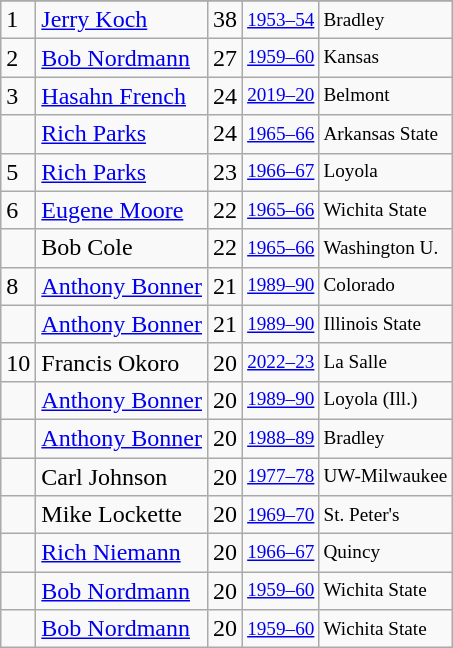<table class="wikitable">
<tr>
</tr>
<tr>
<td>1</td>
<td><a href='#'>Jerry Koch</a></td>
<td>38</td>
<td style="font-size:80%;"><a href='#'>1953–54</a></td>
<td style="font-size:80%;">Bradley</td>
</tr>
<tr>
<td>2</td>
<td><a href='#'>Bob Nordmann</a></td>
<td>27</td>
<td style="font-size:80%;"><a href='#'>1959–60</a></td>
<td style="font-size:80%;">Kansas</td>
</tr>
<tr>
<td>3</td>
<td><a href='#'>Hasahn French</a></td>
<td>24</td>
<td style="font-size:80%;"><a href='#'>2019–20</a></td>
<td style="font-size:80%;">Belmont</td>
</tr>
<tr>
<td></td>
<td><a href='#'>Rich Parks</a></td>
<td>24</td>
<td style="font-size:80%;"><a href='#'>1965–66</a></td>
<td style="font-size:80%;">Arkansas State</td>
</tr>
<tr>
<td>5</td>
<td><a href='#'>Rich Parks</a></td>
<td>23</td>
<td style="font-size:80%;"><a href='#'>1966–67</a></td>
<td style="font-size:80%;">Loyola</td>
</tr>
<tr>
<td>6</td>
<td><a href='#'>Eugene Moore</a></td>
<td>22</td>
<td style="font-size:80%;"><a href='#'>1965–66</a></td>
<td style="font-size:80%;">Wichita State</td>
</tr>
<tr>
<td></td>
<td>Bob Cole</td>
<td>22</td>
<td style="font-size:80%;"><a href='#'>1965–66</a></td>
<td style="font-size:80%;">Washington U.</td>
</tr>
<tr>
<td>8</td>
<td><a href='#'>Anthony Bonner</a></td>
<td>21</td>
<td style="font-size:80%;"><a href='#'>1989–90</a></td>
<td style="font-size:80%;">Colorado</td>
</tr>
<tr>
<td></td>
<td><a href='#'>Anthony Bonner</a></td>
<td>21</td>
<td style="font-size:80%;"><a href='#'>1989–90</a></td>
<td style="font-size:80%;">Illinois State</td>
</tr>
<tr>
<td>10</td>
<td>Francis Okoro</td>
<td>20</td>
<td style="font-size:80%;"><a href='#'>2022–23</a></td>
<td style="font-size:80%;">La Salle</td>
</tr>
<tr>
<td></td>
<td><a href='#'>Anthony Bonner</a></td>
<td>20</td>
<td style="font-size:80%;"><a href='#'>1989–90</a></td>
<td style="font-size:80%;">Loyola (Ill.)</td>
</tr>
<tr>
<td></td>
<td><a href='#'>Anthony Bonner</a></td>
<td>20</td>
<td style="font-size:80%;"><a href='#'>1988–89</a></td>
<td style="font-size:80%;">Bradley</td>
</tr>
<tr>
<td></td>
<td>Carl Johnson</td>
<td>20</td>
<td style="font-size:80%;"><a href='#'>1977–78</a></td>
<td style="font-size:80%;">UW-Milwaukee</td>
</tr>
<tr>
<td></td>
<td>Mike Lockette</td>
<td>20</td>
<td style="font-size:80%;"><a href='#'>1969–70</a></td>
<td style="font-size:80%;">St. Peter's</td>
</tr>
<tr>
<td></td>
<td><a href='#'>Rich Niemann</a></td>
<td>20</td>
<td style="font-size:80%;"><a href='#'>1966–67</a></td>
<td style="font-size:80%;">Quincy</td>
</tr>
<tr>
<td></td>
<td><a href='#'>Bob Nordmann</a></td>
<td>20</td>
<td style="font-size:80%;"><a href='#'>1959–60</a></td>
<td style="font-size:80%;">Wichita State</td>
</tr>
<tr>
<td></td>
<td><a href='#'>Bob Nordmann</a></td>
<td>20</td>
<td style="font-size:80%;"><a href='#'>1959–60</a></td>
<td style="font-size:80%;">Wichita State</td>
</tr>
</table>
